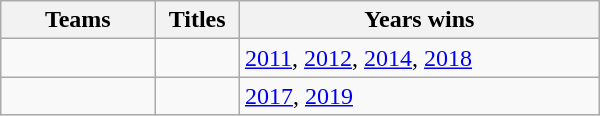<table class="wikitable sortable" style="text-align:left" width="400px">
<tr>
<th width=100px>Teams</th>
<th width=50px>Titles</th>
<th width=250px>Years wins</th>
</tr>
<tr>
<td></td>
<td></td>
<td><a href='#'>2011</a>, <a href='#'>2012</a>, <a href='#'>2014</a>, <a href='#'>2018</a></td>
</tr>
<tr>
<td></td>
<td></td>
<td><a href='#'>2017</a>, <a href='#'>2019</a></td>
</tr>
</table>
